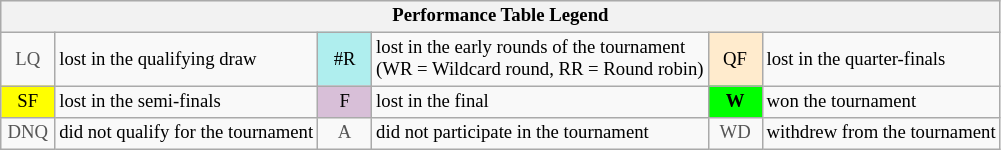<table class="wikitable" style="font-size:78%;">
<tr bgcolor="#efefef">
<th colspan="6">Performance Table Legend</th>
</tr>
<tr>
<td align="center" style="color:#555555;" width="30">LQ</td>
<td>lost in the qualifying draw</td>
<td align="center" style="background:#afeeee;">#R</td>
<td>lost in the early rounds of the tournament<br>(WR = Wildcard round, RR = Round robin)</td>
<td align="center" style="background:#ffebcd;">QF</td>
<td>lost in the quarter-finals</td>
</tr>
<tr>
<td align="center" style="background:yellow;">SF</td>
<td>lost in the semi-finals</td>
<td align="center" style="background:#D8BFD8;">F</td>
<td>lost in the final</td>
<td align="center" style="background:#00ff00;"><strong>W</strong></td>
<td>won the tournament</td>
</tr>
<tr>
<td align="center" style="color:#555555;" width="30">DNQ</td>
<td>did not qualify for the tournament</td>
<td align="center" style="color:#555555;" width="30">A</td>
<td>did not participate in the tournament</td>
<td align="center" style="color:#555555;" width="30">WD</td>
<td>withdrew from the tournament</td>
</tr>
</table>
